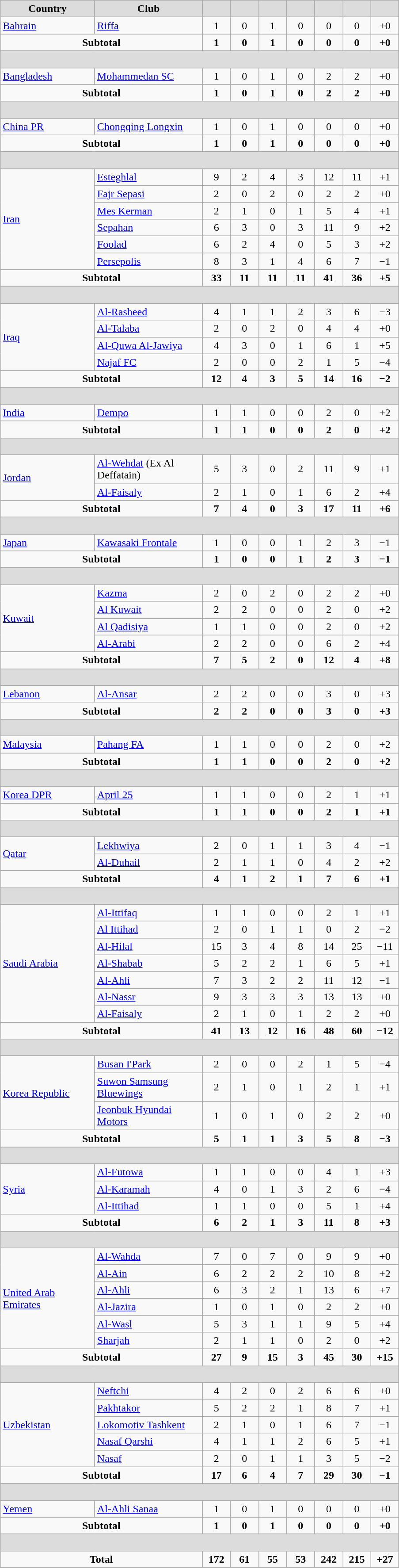<table class="wikitable" style="text-align: center;">
<tr>
<th width="135" style="background:#DCDCDC">Country</th>
<th width="155" style="background:#DCDCDC">Club</th>
<th width="35" style="background:#DCDCDC"></th>
<th width="35" style="background:#DCDCDC"></th>
<th width="35" style="background:#DCDCDC"></th>
<th width="35" style="background:#DCDCDC"></th>
<th width="35" style="background:#DCDCDC"></th>
<th width="35" style="background:#DCDCDC"></th>
<th width="35" style="background:#DCDCDC"></th>
</tr>
<tr>
<td align=left> <a href='#'>Bahrain</a></td>
<td align=left><a href='#'>Riffa</a></td>
<td>1</td>
<td>0</td>
<td>1</td>
<td>0</td>
<td>0</td>
<td>0</td>
<td>+0</td>
</tr>
<tr>
<td colspan=2 align-"center"><strong>Subtotal</strong></td>
<td><strong>1</strong></td>
<td><strong>0</strong></td>
<td><strong>1</strong></td>
<td><strong>0</strong></td>
<td><strong>0</strong></td>
<td><strong>0</strong></td>
<td><strong>+0</strong></td>
</tr>
<tr>
<th colspan=9 height="18" style="background:#DCDCDC"></th>
</tr>
<tr>
<td align=left> <a href='#'>Bangladesh</a></td>
<td align=left><a href='#'>Mohammedan SC</a></td>
<td>1</td>
<td>0</td>
<td>1</td>
<td>0</td>
<td>2</td>
<td>2</td>
<td>+0</td>
</tr>
<tr>
<td colspan=2 align-"center"><strong>Subtotal</strong></td>
<td><strong>1</strong></td>
<td><strong>0</strong></td>
<td><strong>1</strong></td>
<td><strong>0</strong></td>
<td><strong>2</strong></td>
<td><strong>2</strong></td>
<td><strong>+0</strong></td>
</tr>
<tr>
<th colspan=9 height="18" style="background:#DCDCDC"></th>
</tr>
<tr>
<td align=left> <a href='#'>China PR</a></td>
<td align=left><a href='#'>Chongqing Longxin</a></td>
<td>1</td>
<td>0</td>
<td>1</td>
<td>0</td>
<td>0</td>
<td>0</td>
<td>+0</td>
</tr>
<tr>
<td colspan=2 align-"center"><strong>Subtotal</strong></td>
<td><strong>1</strong></td>
<td><strong>0</strong></td>
<td><strong>1</strong></td>
<td><strong>0</strong></td>
<td><strong>0</strong></td>
<td><strong>0</strong></td>
<td><strong>+0</strong></td>
</tr>
<tr>
<th colspan=9 height="18" style="background:#DCDCDC"></th>
</tr>
<tr>
<td rowspan=6 align=left> <a href='#'>Iran</a></td>
<td align=left><a href='#'>Esteghlal</a></td>
<td>9</td>
<td>2</td>
<td>4</td>
<td>3</td>
<td>12</td>
<td>11</td>
<td>+1</td>
</tr>
<tr>
<td align=left><a href='#'>Fajr Sepasi</a></td>
<td>2</td>
<td>0</td>
<td>2</td>
<td>0</td>
<td>2</td>
<td>2</td>
<td>+0</td>
</tr>
<tr>
<td align=left><a href='#'>Mes Kerman</a></td>
<td>2</td>
<td>1</td>
<td>0</td>
<td>1</td>
<td>5</td>
<td>4</td>
<td>+1</td>
</tr>
<tr>
<td align=left><a href='#'>Sepahan</a></td>
<td>6</td>
<td>3</td>
<td>0</td>
<td>3</td>
<td>11</td>
<td>9</td>
<td>+2</td>
</tr>
<tr>
<td align=left><a href='#'>Foolad</a></td>
<td>6</td>
<td>2</td>
<td>4</td>
<td>0</td>
<td>5</td>
<td>3</td>
<td>+2</td>
</tr>
<tr>
<td align=left><a href='#'>Persepolis</a></td>
<td>8</td>
<td>3</td>
<td>1</td>
<td>4</td>
<td>6</td>
<td>7</td>
<td>−1</td>
</tr>
<tr>
<td colspan=2 align-"center"><strong>Subtotal</strong></td>
<td><strong>33</strong></td>
<td><strong>11</strong></td>
<td><strong>11</strong></td>
<td><strong>11</strong></td>
<td><strong>41</strong></td>
<td><strong>36</strong></td>
<td><strong>+5</strong></td>
</tr>
<tr>
<th colspan=9 height="18" style="background:#DCDCDC"></th>
</tr>
<tr>
<td rowspan=4 align=left> <a href='#'>Iraq</a></td>
<td align=left><a href='#'>Al-Rasheed</a></td>
<td>4</td>
<td>1</td>
<td>1</td>
<td>2</td>
<td>3</td>
<td>6</td>
<td>−3</td>
</tr>
<tr>
<td align=left><a href='#'>Al-Talaba</a></td>
<td>2</td>
<td>0</td>
<td>2</td>
<td>0</td>
<td>4</td>
<td>4</td>
<td>+0</td>
</tr>
<tr>
<td align=left><a href='#'>Al-Quwa Al-Jawiya</a></td>
<td>4</td>
<td>3</td>
<td>0</td>
<td>1</td>
<td>6</td>
<td>1</td>
<td>+5</td>
</tr>
<tr>
<td align=left><a href='#'>Najaf FC</a></td>
<td>2</td>
<td>0</td>
<td>0</td>
<td>2</td>
<td>1</td>
<td>5</td>
<td>−4</td>
</tr>
<tr>
<td colspan=2 align-"center"><strong>Subtotal</strong></td>
<td><strong>12</strong></td>
<td><strong>4</strong></td>
<td><strong>3</strong></td>
<td><strong>5</strong></td>
<td><strong>14</strong></td>
<td><strong>16</strong></td>
<td><strong>−2</strong></td>
</tr>
<tr>
<th colspan=9 height="18" style="background:#DCDCDC"></th>
</tr>
<tr>
<td align=left> <a href='#'>India</a></td>
<td align=left><a href='#'>Dempo</a></td>
<td>1</td>
<td>1</td>
<td>0</td>
<td>0</td>
<td>2</td>
<td>0</td>
<td>+2</td>
</tr>
<tr>
<td colspan=2 align-"center"><strong>Subtotal</strong></td>
<td><strong>1</strong></td>
<td><strong>1</strong></td>
<td><strong>0</strong></td>
<td><strong>0</strong></td>
<td><strong>2</strong></td>
<td><strong>0</strong></td>
<td><strong>+2</strong></td>
</tr>
<tr>
<th colspan=9 height="18" style="background:#DCDCDC"></th>
</tr>
<tr>
<td rowspan=2 align=left> <a href='#'>Jordan</a></td>
<td align=left><a href='#'>Al-Wehdat</a> (Ex Al Deffatain)</td>
<td>5</td>
<td>3</td>
<td>0</td>
<td>2</td>
<td>11</td>
<td>9</td>
<td>+1</td>
</tr>
<tr>
<td align=left><a href='#'>Al-Faisaly</a></td>
<td>2</td>
<td>1</td>
<td>0</td>
<td>1</td>
<td>6</td>
<td>2</td>
<td>+4</td>
</tr>
<tr>
<td colspan=2 align-"center"><strong>Subtotal</strong></td>
<td><strong>7</strong></td>
<td><strong>4</strong></td>
<td><strong>0</strong></td>
<td><strong>3</strong></td>
<td><strong>17</strong></td>
<td><strong>11</strong></td>
<td><strong>+6</strong></td>
</tr>
<tr>
<th colspan=9 height="18" style="background:#DCDCDC"></th>
</tr>
<tr>
<td align=left> <a href='#'>Japan</a></td>
<td align=left><a href='#'>Kawasaki Frontale</a></td>
<td>1</td>
<td>0</td>
<td>0</td>
<td>1</td>
<td>2</td>
<td>3</td>
<td>−1</td>
</tr>
<tr>
<td colspan=2 align-"center"><strong>Subtotal</strong></td>
<td><strong>1</strong></td>
<td><strong>0</strong></td>
<td><strong>0</strong></td>
<td><strong>1</strong></td>
<td><strong>2</strong></td>
<td><strong>3</strong></td>
<td><strong>−1</strong></td>
</tr>
<tr>
<th colspan=9 height="18" style="background:#DCDCDC"></th>
</tr>
<tr>
<td rowspan=4 align=left> <a href='#'>Kuwait</a></td>
<td align=left><a href='#'>Kazma</a></td>
<td>2</td>
<td>0</td>
<td>2</td>
<td>0</td>
<td>2</td>
<td>2</td>
<td>+0</td>
</tr>
<tr>
<td align=left><a href='#'>Al Kuwait</a></td>
<td>2</td>
<td>2</td>
<td>0</td>
<td>0</td>
<td>2</td>
<td>0</td>
<td>+2</td>
</tr>
<tr>
<td align=left><a href='#'>Al Qadisiya</a></td>
<td>1</td>
<td>1</td>
<td>0</td>
<td>0</td>
<td>2</td>
<td>0</td>
<td>+2</td>
</tr>
<tr>
<td align=left><a href='#'>Al-Arabi</a></td>
<td>2</td>
<td>2</td>
<td>0</td>
<td>0</td>
<td>6</td>
<td>2</td>
<td>+4</td>
</tr>
<tr>
<td colspan=2 align-"center"><strong>Subtotal</strong></td>
<td><strong>7</strong></td>
<td><strong>5</strong></td>
<td><strong>2</strong></td>
<td><strong>0</strong></td>
<td><strong>12</strong></td>
<td><strong>4</strong></td>
<td><strong>+8</strong></td>
</tr>
<tr>
<th colspan=9 height="18" style="background:#DCDCDC"></th>
</tr>
<tr>
<td align=left> <a href='#'>Lebanon</a></td>
<td align=left><a href='#'>Al-Ansar</a></td>
<td>2</td>
<td>2</td>
<td>0</td>
<td>0</td>
<td>3</td>
<td>0</td>
<td>+3</td>
</tr>
<tr>
<td colspan=2 align-"center"><strong>Subtotal</strong></td>
<td><strong>2</strong></td>
<td><strong>2</strong></td>
<td><strong>0</strong></td>
<td><strong>0</strong></td>
<td><strong>3</strong></td>
<td><strong>0</strong></td>
<td><strong>+3</strong></td>
</tr>
<tr>
<th colspan=9 height="18" style="background:#DCDCDC"></th>
</tr>
<tr>
<td align=left> <a href='#'>Malaysia</a></td>
<td align=left><a href='#'>Pahang FA</a></td>
<td>1</td>
<td>1</td>
<td>0</td>
<td>0</td>
<td>2</td>
<td>0</td>
<td>+2</td>
</tr>
<tr>
<td colspan=2 align-"center"><strong>Subtotal</strong></td>
<td><strong>1</strong></td>
<td><strong>1</strong></td>
<td><strong>0</strong></td>
<td><strong>0</strong></td>
<td><strong>2</strong></td>
<td><strong>0</strong></td>
<td><strong>+2</strong></td>
</tr>
<tr>
<th colspan=9 height="18" style="background:#DCDCDC"></th>
</tr>
<tr>
<td align=left> <a href='#'>Korea DPR</a></td>
<td align=left><a href='#'>April 25</a></td>
<td>1</td>
<td>1</td>
<td>0</td>
<td>0</td>
<td>2</td>
<td>1</td>
<td>+1</td>
</tr>
<tr>
<td colspan=2 align-"center"><strong>Subtotal</strong></td>
<td><strong>1</strong></td>
<td><strong>1</strong></td>
<td><strong>0</strong></td>
<td><strong>0</strong></td>
<td><strong>2</strong></td>
<td><strong>1</strong></td>
<td><strong>+1</strong></td>
</tr>
<tr>
<th colspan=9 height="18" style="background:#DCDCDC"></th>
</tr>
<tr>
<td rowspan=2 align=left> <a href='#'>Qatar</a></td>
<td align=left><a href='#'>Lekhwiya</a></td>
<td>2</td>
<td>0</td>
<td>1</td>
<td>1</td>
<td>3</td>
<td>4</td>
<td>−1</td>
</tr>
<tr>
<td align=left><a href='#'>Al-Duhail</a></td>
<td>2</td>
<td>1</td>
<td>1</td>
<td>0</td>
<td>4</td>
<td>2</td>
<td>+2</td>
</tr>
<tr>
<td colspan=2 align-"center"><strong>Subtotal</strong></td>
<td><strong>4</strong></td>
<td><strong>1</strong></td>
<td><strong>2</strong></td>
<td><strong>1</strong></td>
<td><strong>7</strong></td>
<td><strong>6</strong></td>
<td><strong>+1</strong></td>
</tr>
<tr>
<th colspan=9 height="18" style="background:#DCDCDC"></th>
</tr>
<tr>
<td rowspan=7 align=left> <a href='#'>Saudi Arabia</a></td>
<td align=left><a href='#'>Al-Ittifaq</a></td>
<td>1</td>
<td>1</td>
<td>0</td>
<td>0</td>
<td>2</td>
<td>1</td>
<td>+1</td>
</tr>
<tr>
<td align=left><a href='#'>Al Ittihad</a></td>
<td>2</td>
<td>0</td>
<td>1</td>
<td>1</td>
<td>0</td>
<td>2</td>
<td>−2</td>
</tr>
<tr>
<td align=left><a href='#'>Al-Hilal</a></td>
<td>15</td>
<td>3</td>
<td>4</td>
<td>8</td>
<td>14</td>
<td>25</td>
<td>−11</td>
</tr>
<tr>
<td align=left><a href='#'>Al-Shabab</a></td>
<td>5</td>
<td>2</td>
<td>2</td>
<td>1</td>
<td>6</td>
<td>5</td>
<td>+1</td>
</tr>
<tr>
<td align=left><a href='#'>Al-Ahli</a></td>
<td>7</td>
<td>3</td>
<td>2</td>
<td>2</td>
<td>11</td>
<td>12</td>
<td>−1</td>
</tr>
<tr>
<td align=left><a href='#'>Al-Nassr</a></td>
<td>9</td>
<td>3</td>
<td>3</td>
<td>3</td>
<td>13</td>
<td>13</td>
<td>+0</td>
</tr>
<tr>
<td align=left><a href='#'>Al-Faisaly</a></td>
<td>2</td>
<td>1</td>
<td>0</td>
<td>1</td>
<td>2</td>
<td>2</td>
<td>+0</td>
</tr>
<tr>
<td colspan=2 align-"center"><strong>Subtotal</strong></td>
<td><strong>41</strong></td>
<td><strong>13</strong></td>
<td><strong>12</strong></td>
<td><strong>16</strong></td>
<td><strong>48</strong></td>
<td><strong>60</strong></td>
<td><strong>−12</strong></td>
</tr>
<tr>
<th colspan=9 height="18" style="background:#DCDCDC"></th>
</tr>
<tr>
<td rowspan=3 align=left> <a href='#'>Korea Republic</a></td>
<td align=left><a href='#'>Busan I'Park</a></td>
<td>2</td>
<td>0</td>
<td>0</td>
<td>2</td>
<td>1</td>
<td>5</td>
<td>−4</td>
</tr>
<tr>
<td align=left><a href='#'>Suwon Samsung Bluewings</a></td>
<td>2</td>
<td>1</td>
<td>0</td>
<td>1</td>
<td>2</td>
<td>1</td>
<td>+1</td>
</tr>
<tr>
<td align=left><a href='#'>Jeonbuk Hyundai Motors</a></td>
<td>1</td>
<td>0</td>
<td>1</td>
<td>0</td>
<td>2</td>
<td>2</td>
<td>+0</td>
</tr>
<tr>
<td colspan=2 align-"center"><strong>Subtotal</strong></td>
<td><strong>5</strong></td>
<td><strong>1</strong></td>
<td><strong>1</strong></td>
<td><strong>3</strong></td>
<td><strong>5</strong></td>
<td><strong>8</strong></td>
<td><strong>−3</strong></td>
</tr>
<tr>
<th colspan=9 height="18" style="background:#DCDCDC"></th>
</tr>
<tr>
<td rowspan=3 align=left> <a href='#'>Syria</a></td>
<td align=left><a href='#'>Al-Futowa</a></td>
<td>1</td>
<td>1</td>
<td>0</td>
<td>0</td>
<td>4</td>
<td>1</td>
<td>+3</td>
</tr>
<tr>
<td align=left><a href='#'>Al-Karamah</a></td>
<td>4</td>
<td>0</td>
<td>1</td>
<td>3</td>
<td>2</td>
<td>6</td>
<td>−4</td>
</tr>
<tr>
<td align=left><a href='#'>Al-Ittihad</a></td>
<td>1</td>
<td>1</td>
<td>0</td>
<td>0</td>
<td>5</td>
<td>1</td>
<td>+4</td>
</tr>
<tr>
<td colspan=2 align-"center"><strong>Subtotal</strong></td>
<td><strong>6</strong></td>
<td><strong>2</strong></td>
<td><strong>1</strong></td>
<td><strong>3</strong></td>
<td><strong>11</strong></td>
<td><strong>8</strong></td>
<td><strong>+3</strong></td>
</tr>
<tr>
<th colspan=9 height="18" style="background:#DCDCDC"></th>
</tr>
<tr>
<td rowspan=6 align=left> <a href='#'>United Arab Emirates</a></td>
<td align=left><a href='#'>Al-Wahda</a></td>
<td>7</td>
<td>0</td>
<td>7</td>
<td>0</td>
<td>9</td>
<td>9</td>
<td>+0</td>
</tr>
<tr>
<td align=left><a href='#'>Al-Ain</a></td>
<td>6</td>
<td>2</td>
<td>2</td>
<td>2</td>
<td>10</td>
<td>8</td>
<td>+2</td>
</tr>
<tr>
<td align=left><a href='#'>Al-Ahli</a></td>
<td>6</td>
<td>3</td>
<td>2</td>
<td>1</td>
<td>13</td>
<td>6</td>
<td>+7</td>
</tr>
<tr>
<td align=left><a href='#'>Al-Jazira</a></td>
<td>1</td>
<td>0</td>
<td>1</td>
<td>0</td>
<td>2</td>
<td>2</td>
<td>+0</td>
</tr>
<tr>
<td align=left><a href='#'>Al-Wasl</a></td>
<td>5</td>
<td>3</td>
<td>1</td>
<td>1</td>
<td>9</td>
<td>5</td>
<td>+4</td>
</tr>
<tr>
<td align=left><a href='#'>Sharjah</a></td>
<td>2</td>
<td>1</td>
<td>1</td>
<td>0</td>
<td>2</td>
<td>0</td>
<td>+2</td>
</tr>
<tr>
<td colspan=2 align-"center"><strong>Subtotal</strong></td>
<td><strong>27</strong></td>
<td><strong>9</strong></td>
<td><strong>15</strong></td>
<td><strong>3</strong></td>
<td><strong>45</strong></td>
<td><strong>30</strong></td>
<td><strong>+15</strong></td>
</tr>
<tr>
<th colspan=9 height="18" style="background:#DCDCDC"></th>
</tr>
<tr>
<td rowspan=5 align=left> <a href='#'>Uzbekistan</a></td>
<td align=left><a href='#'>Neftchi</a></td>
<td>4</td>
<td>2</td>
<td>0</td>
<td>2</td>
<td>6</td>
<td>6</td>
<td>+0</td>
</tr>
<tr>
<td align=left><a href='#'>Pakhtakor</a></td>
<td>5</td>
<td>2</td>
<td>2</td>
<td>1</td>
<td>8</td>
<td>7</td>
<td>+1</td>
</tr>
<tr>
<td align=left><a href='#'>Lokomotiv Tashkent</a></td>
<td>2</td>
<td>1</td>
<td>0</td>
<td>1</td>
<td>6</td>
<td>7</td>
<td>−1</td>
</tr>
<tr>
<td align=left><a href='#'>Nasaf Qarshi</a></td>
<td>4</td>
<td>1</td>
<td>1</td>
<td>2</td>
<td>6</td>
<td>5</td>
<td>+1</td>
</tr>
<tr>
<td align=left><a href='#'>Nasaf</a></td>
<td>2</td>
<td>0</td>
<td>1</td>
<td>1</td>
<td>3</td>
<td>5</td>
<td>−2</td>
</tr>
<tr>
<td colspan=2 align-"center"><strong>Subtotal</strong></td>
<td><strong>17</strong></td>
<td><strong>6</strong></td>
<td><strong>4</strong></td>
<td><strong>7</strong></td>
<td><strong>29</strong></td>
<td><strong>30</strong></td>
<td><strong>−1</strong></td>
</tr>
<tr>
<th colspan=9 height="18" style="background:#DCDCDC"></th>
</tr>
<tr>
<td align=left> <a href='#'>Yemen</a></td>
<td align=left><a href='#'>Al-Ahli Sanaa</a></td>
<td>1</td>
<td>0</td>
<td>1</td>
<td>0</td>
<td>0</td>
<td>0</td>
<td>+0</td>
</tr>
<tr>
<td colspan=2 align-"center"><strong>Subtotal</strong></td>
<td><strong>1</strong></td>
<td><strong>0</strong></td>
<td><strong>1</strong></td>
<td><strong>0</strong></td>
<td><strong>0</strong></td>
<td><strong>0</strong></td>
<td><strong>+0</strong></td>
</tr>
<tr>
<th colspan=9 height="18" style="background:#DCDCDC"></th>
</tr>
<tr>
<td colspan=2 align-"center"><strong>Total</strong></td>
<td><strong>172</strong></td>
<td><strong>61</strong></td>
<td><strong>55</strong></td>
<td><strong>53</strong></td>
<td><strong>242</strong></td>
<td><strong>215</strong></td>
<td><strong>+27</strong></td>
</tr>
<tr>
</tr>
</table>
